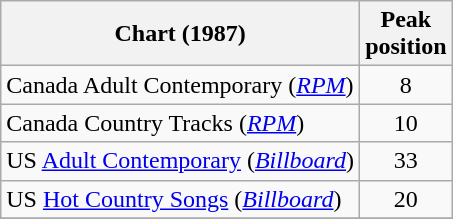<table class="wikitable sortable">
<tr>
<th align="left">Chart (1987)</th>
<th align="center">Peak<br>position</th>
</tr>
<tr>
<td align="left">Canada Adult Contemporary (<em><a href='#'>RPM</a></em>)</td>
<td align="center">8</td>
</tr>
<tr>
<td align="left">Canada Country Tracks (<em><a href='#'>RPM</a></em>)</td>
<td align="center">10</td>
</tr>
<tr>
<td align="left">US <a href='#'>Adult Contemporary</a> (<em><a href='#'>Billboard</a></em>)</td>
<td align="center">33</td>
</tr>
<tr>
<td align="left">US <a href='#'>Hot Country Songs</a> (<em><a href='#'>Billboard</a></em>)</td>
<td align="center">20</td>
</tr>
<tr>
</tr>
</table>
